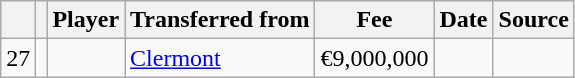<table class="wikitable plainrowheaders sortable">
<tr>
<th></th>
<th></th>
<th scope=col>Player</th>
<th>Transferred from</th>
<th !scope=col; style="width: 65px;">Fee</th>
<th scope=col>Date</th>
<th scope=col>Source</th>
</tr>
<tr>
<td align=center>27</td>
<td align=center></td>
<td></td>
<td> <a href='#'>Clermont</a></td>
<td>€9,000,000</td>
<td></td>
<td></td>
</tr>
</table>
